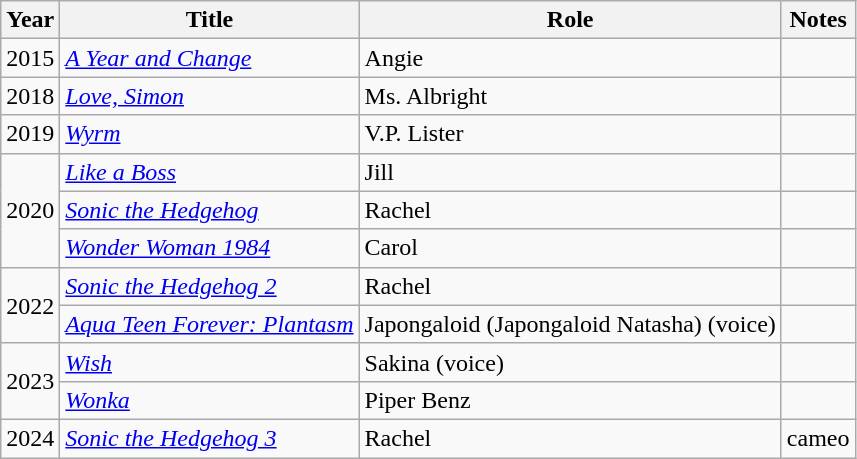<table class="wikitable sortable">
<tr>
<th>Year</th>
<th>Title</th>
<th>Role</th>
<th class="unsortable">Notes</th>
</tr>
<tr>
<td>2015</td>
<td><em><a href='#'>A Year and Change</a></em></td>
<td>Angie</td>
<td></td>
</tr>
<tr>
<td>2018</td>
<td><em><a href='#'>Love, Simon</a></em></td>
<td>Ms. Albright</td>
<td></td>
</tr>
<tr>
<td>2019</td>
<td><em><a href='#'>Wyrm</a></em></td>
<td>V.P. Lister</td>
<td></td>
</tr>
<tr>
<td rowspan="3">2020</td>
<td><em><a href='#'>Like a Boss</a></em></td>
<td>Jill</td>
<td></td>
</tr>
<tr>
<td><em><a href='#'>Sonic the Hedgehog</a></em></td>
<td>Rachel</td>
<td></td>
</tr>
<tr>
<td><em><a href='#'>Wonder Woman 1984</a></em></td>
<td>Carol</td>
<td></td>
</tr>
<tr>
<td rowspan="2">2022</td>
<td><em><a href='#'>Sonic the Hedgehog 2</a></em></td>
<td>Rachel</td>
<td></td>
</tr>
<tr>
<td><em><a href='#'>Aqua Teen Forever: Plantasm</a></em></td>
<td>Japongaloid (Japongaloid Natasha) (voice)</td>
<td></td>
</tr>
<tr>
<td rowspan="2">2023</td>
<td><em><a href='#'>Wish</a></em></td>
<td>Sakina (voice)</td>
</tr>
<tr>
<td><em><a href='#'>Wonka</a></em></td>
<td>Piper Benz</td>
<td></td>
</tr>
<tr>
<td>2024</td>
<td><em><a href='#'>Sonic the Hedgehog 3</a></em></td>
<td>Rachel</td>
<td>cameo</td>
</tr>
</table>
